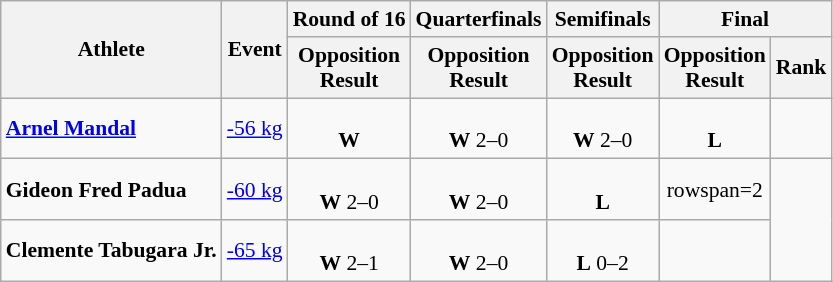<table class="wikitable" border="1" style="font-size:90%">
<tr>
<th rowspan=2>Athlete</th>
<th rowspan=2>Event</th>
<th>Round of 16</th>
<th>Quarterfinals</th>
<th>Semifinals</th>
<th colspan=2>Final</th>
</tr>
<tr>
<th>Opposition<br>Result</th>
<th>Opposition<br>Result</th>
<th>Opposition<br>Result</th>
<th>Opposition<br>Result</th>
<th>Rank</th>
</tr>
<tr align=center>
<td align=left><strong><a href='#'>Arnel Mandal</a></strong></td>
<td align=left><a href='#'>-56 kg</a></td>
<td align=center><br><strong>W</strong> </td>
<td align=center><br><strong>W</strong> 2–0</td>
<td align=center><br><strong>W</strong>  2–0</td>
<td align=center><br><strong>L</strong> </td>
<td></td>
</tr>
<tr align=center>
<td align=left><strong>Gideon Fred Padua</strong></td>
<td align=left><a href='#'>-60 kg</a></td>
<td align=center><br><strong>W</strong> 2–0</td>
<td align=center><br><strong>W</strong> 2–0</td>
<td align=center><br><strong>L</strong> </td>
<td>rowspan=2 </td>
<td rowspan=2></td>
</tr>
<tr align=center>
<td align=left><strong>Clemente Tabugara Jr.</strong></td>
<td align=left><a href='#'>-65 kg</a></td>
<td align=center><br><strong>W</strong> 2–1</td>
<td align=center><br><strong>W</strong> 2–0</td>
<td align=center><br><strong>L</strong> 0–2</td>
</tr>
</table>
